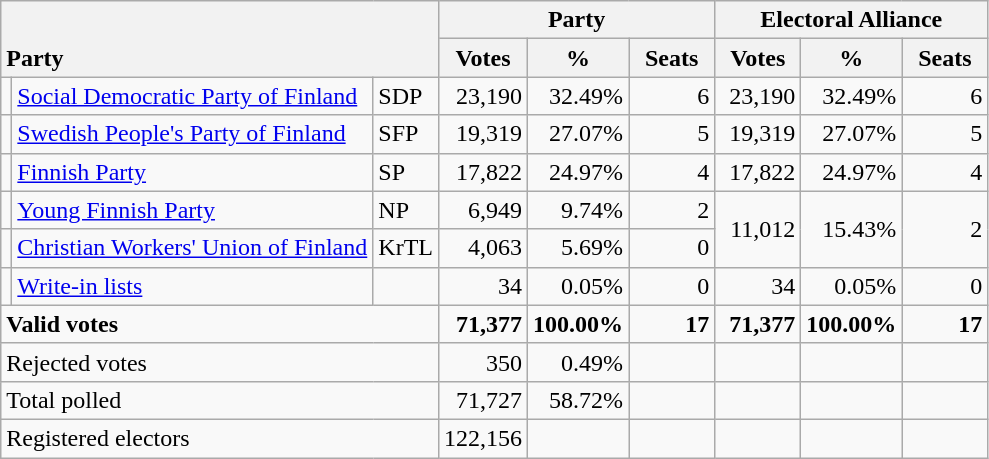<table class="wikitable" border="1" style="text-align:right;">
<tr>
<th style="text-align:left;" valign=bottom rowspan=2 colspan=3>Party</th>
<th colspan=3>Party</th>
<th colspan=3>Electoral Alliance</th>
</tr>
<tr>
<th align=center valign=bottom width="50">Votes</th>
<th align=center valign=bottom width="50">%</th>
<th align=center valign=bottom width="50">Seats</th>
<th align=center valign=bottom width="50">Votes</th>
<th align=center valign=bottom width="50">%</th>
<th align=center valign=bottom width="50">Seats</th>
</tr>
<tr>
<td></td>
<td align=left style="white-space: nowrap;"><a href='#'>Social Democratic Party of Finland</a></td>
<td align=left>SDP</td>
<td>23,190</td>
<td>32.49%</td>
<td>6</td>
<td>23,190</td>
<td>32.49%</td>
<td>6</td>
</tr>
<tr>
<td></td>
<td align=left><a href='#'>Swedish People's Party of Finland</a></td>
<td align=left>SFP</td>
<td>19,319</td>
<td>27.07%</td>
<td>5</td>
<td>19,319</td>
<td>27.07%</td>
<td>5</td>
</tr>
<tr>
<td></td>
<td align=left><a href='#'>Finnish Party</a></td>
<td align=left>SP</td>
<td>17,822</td>
<td>24.97%</td>
<td>4</td>
<td>17,822</td>
<td>24.97%</td>
<td>4</td>
</tr>
<tr>
<td></td>
<td align=left><a href='#'>Young Finnish Party</a></td>
<td align=left>NP</td>
<td>6,949</td>
<td>9.74%</td>
<td>2</td>
<td rowspan=2>11,012</td>
<td rowspan=2>15.43%</td>
<td rowspan=2>2</td>
</tr>
<tr>
<td></td>
<td align=left><a href='#'>Christian Workers' Union of Finland</a></td>
<td align=left>KrTL</td>
<td>4,063</td>
<td>5.69%</td>
<td>0</td>
</tr>
<tr>
<td></td>
<td align=left><a href='#'>Write-in lists</a></td>
<td align=left></td>
<td>34</td>
<td>0.05%</td>
<td>0</td>
<td>34</td>
<td>0.05%</td>
<td>0</td>
</tr>
<tr style="font-weight:bold">
<td align=left colspan=3>Valid votes</td>
<td>71,377</td>
<td>100.00%</td>
<td>17</td>
<td>71,377</td>
<td>100.00%</td>
<td>17</td>
</tr>
<tr>
<td align=left colspan=3>Rejected votes</td>
<td>350</td>
<td>0.49%</td>
<td></td>
<td></td>
<td></td>
<td></td>
</tr>
<tr>
<td align=left colspan=3>Total polled</td>
<td>71,727</td>
<td>58.72%</td>
<td></td>
<td></td>
<td></td>
<td></td>
</tr>
<tr>
<td align=left colspan=3>Registered electors</td>
<td>122,156</td>
<td></td>
<td></td>
<td></td>
<td></td>
<td></td>
</tr>
</table>
